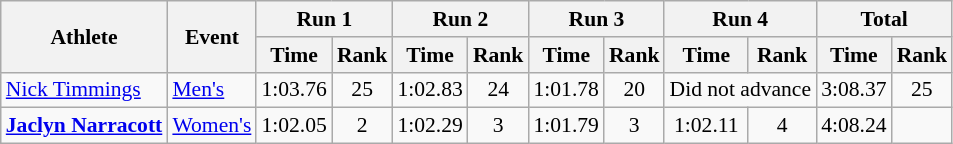<table class=wikitable style=font-size:90%;text-align:center>
<tr>
<th rowspan=2>Athlete</th>
<th rowspan=2>Event</th>
<th colspan=2>Run 1</th>
<th colspan=2>Run 2</th>
<th colspan=2>Run 3</th>
<th colspan=2>Run 4</th>
<th colspan=2>Total</th>
</tr>
<tr>
<th>Time</th>
<th>Rank</th>
<th>Time</th>
<th>Rank</th>
<th>Time</th>
<th>Rank</th>
<th>Time</th>
<th>Rank</th>
<th>Time</th>
<th>Rank</th>
</tr>
<tr>
<td align=left><a href='#'>Nick Timmings</a></td>
<td align=left><a href='#'>Men's</a></td>
<td>1:03.76</td>
<td>25</td>
<td>1:02.83</td>
<td>24</td>
<td>1:01.78</td>
<td>20</td>
<td colspan=2>Did not advance</td>
<td>3:08.37</td>
<td>25</td>
</tr>
<tr>
<td align=left><strong><a href='#'>Jaclyn Narracott</a></strong></td>
<td align=left><a href='#'>Women's</a></td>
<td>1:02.05</td>
<td>2</td>
<td>1:02.29</td>
<td>3</td>
<td>1:01.79</td>
<td>3</td>
<td>1:02.11</td>
<td>4</td>
<td>4:08.24</td>
<td></td>
</tr>
</table>
